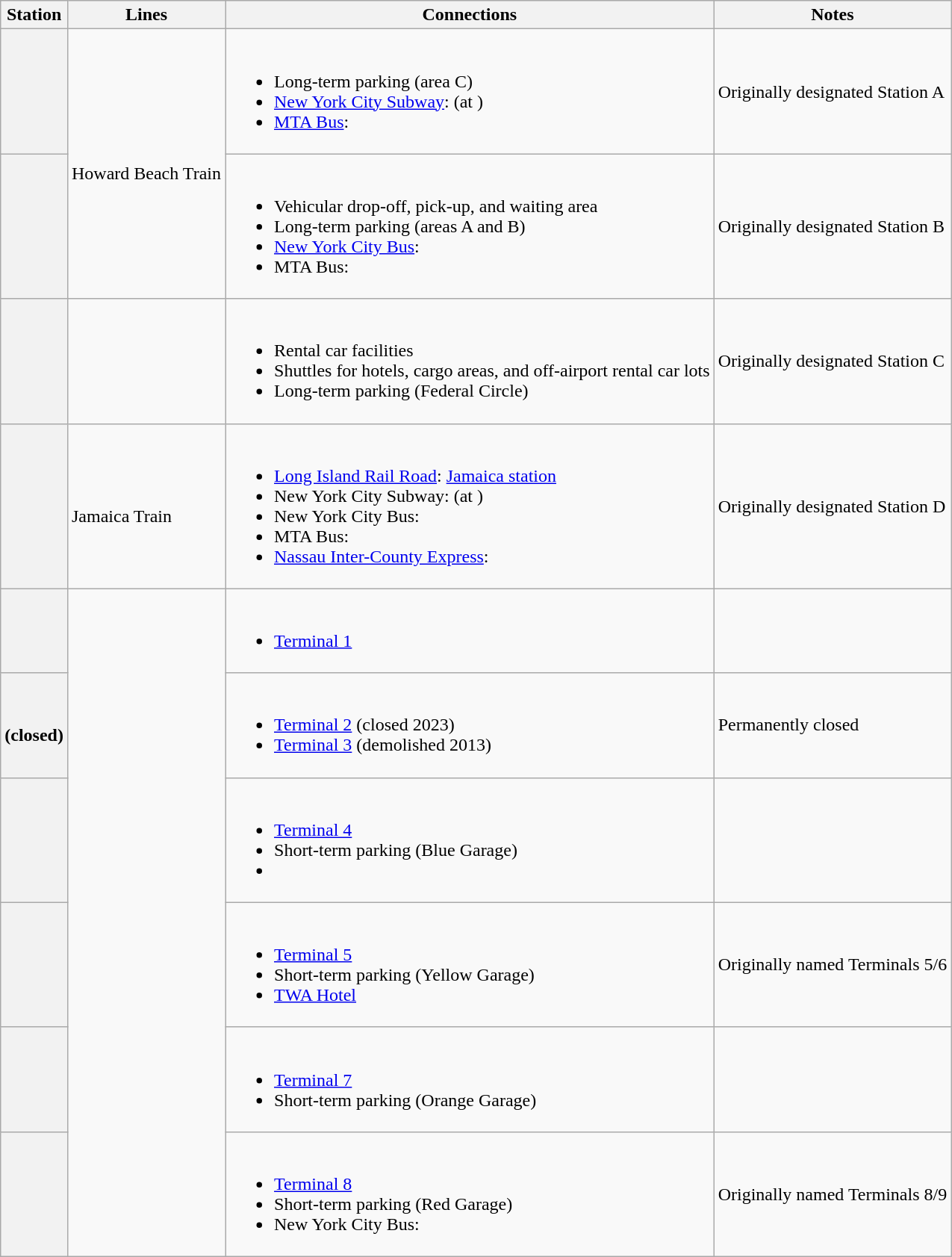<table class="wikitable">
<tr>
<th scope="col">Station</th>
<th scope="col">Lines</th>
<th scope="col">Connections</th>
<th scope="col">Notes</th>
</tr>
<tr>
<th scope="row" style="text-align:center"><a href='#'></a><br><small></small></th>
<td rowspan="2"><br> Howard Beach Train</td>
<td><br><ul><li>Long-term parking (area C)</li><li><a href='#'>New York City Subway</a>:  (at )</li><li><a href='#'>MTA Bus</a>: </li></ul></td>
<td>Originally designated Station A</td>
</tr>
<tr>
<th scope="row" style="text-align:center"><br><small></small></th>
<td><br><ul><li>Vehicular drop-off, pick-up, and waiting area</li><li>Long-term parking (areas A and B)</li><li><a href='#'>New York City Bus</a>: </li><li>MTA Bus: </li></ul></td>
<td>Originally designated Station B</td>
</tr>
<tr>
<th scope="row" style="text-align:center"><br><small></small></th>
<td><br></td>
<td><br><ul><li>Rental car facilities</li><li>Shuttles for hotels, cargo areas, and off-airport rental car lots</li><li>Long-term parking (Federal Circle)</li></ul></td>
<td>Originally designated Station C</td>
</tr>
<tr>
<th scope="row" style="text-align:center"><a href='#'></a><br><small></small></th>
<td><br> Jamaica Train</td>
<td><br><ul><li><a href='#'>Long Island Rail Road</a>: <a href='#'>Jamaica station</a></li><li>New York City Subway:  (at )</li><li>New York City Bus: </li><li>MTA Bus: </li><li><a href='#'>Nassau Inter-County Express</a>: </li></ul></td>
<td>Originally designated Station D</td>
</tr>
<tr>
<th scope="row" style="text-align:center"><br><small></small></th>
<td rowspan="6"></td>
<td><br><ul><li><a href='#'>Terminal 1</a></li></ul></td>
<td></td>
</tr>
<tr>
<th><br>(closed)<br><small></small></th>
<td><br><ul><li><a href='#'>Terminal 2</a> (closed 2023)</li><li><a href='#'>Terminal 3</a> (demolished 2013)</li></ul></td>
<td>Permanently closed</td>
</tr>
<tr>
<th scope="row" style="text-align:center"><br><small></small></th>
<td><br><ul><li><a href='#'>Terminal 4</a></li><li>Short-term parking (Blue Garage)</li><li></li></ul></td>
<td></td>
</tr>
<tr>
<th scope="row" style="text-align:center"><br><small></small></th>
<td><br><ul><li><a href='#'>Terminal 5</a></li><li>Short-term parking (Yellow Garage)</li><li><a href='#'>TWA Hotel</a></li></ul></td>
<td>Originally named Terminals 5/6</td>
</tr>
<tr>
<th scope="row" style="text-align:center"><br><small></small></th>
<td><br><ul><li><a href='#'>Terminal 7</a></li><li>Short-term parking (Orange Garage)</li></ul></td>
<td></td>
</tr>
<tr>
<th scope="row" style="text-align:center"><br><small></small></th>
<td><br><ul><li><a href='#'>Terminal 8</a></li><li>Short-term parking (Red Garage)</li><li>New York City Bus: </li></ul></td>
<td>Originally named Terminals 8/9</td>
</tr>
</table>
